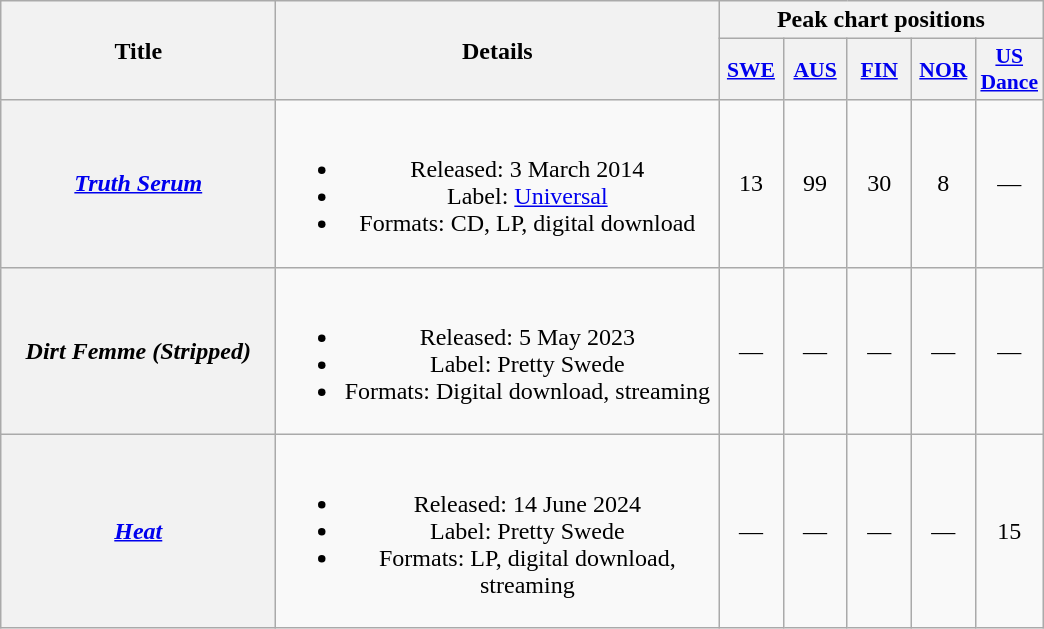<table class="wikitable plainrowheaders" style="text-align:center;">
<tr>
<th scope="col" rowspan="2" style="width:11em;">Title</th>
<th scope="col" rowspan="2" style="width:18em;">Details</th>
<th scope="col" colspan="5">Peak chart positions</th>
</tr>
<tr>
<th scope="col" style="width:2.5em;font-size:90%;"><a href='#'>SWE</a><br></th>
<th scope="col" style="width:2.5em;font-size:90%;"><a href='#'>AUS</a><br></th>
<th scope="col" style="width:2.5em;font-size:90%;"><a href='#'>FIN</a><br></th>
<th scope="col" style="width:2.5em;font-size:90%;"><a href='#'>NOR</a><br></th>
<th scope="col" style="width:2.5em;font-size:90%;"><a href='#'>US Dance</a><br></th>
</tr>
<tr>
<th scope="row"><em><a href='#'>Truth Serum</a></em></th>
<td><br><ul><li>Released: 3 March 2014</li><li>Label: <a href='#'>Universal</a></li><li>Formats: CD, LP, digital download</li></ul></td>
<td>13</td>
<td>99</td>
<td>30</td>
<td>8</td>
<td>—</td>
</tr>
<tr>
<th scope="row"><em>Dirt Femme (Stripped)</em></th>
<td><br><ul><li>Released: 5 May 2023</li><li>Label: Pretty Swede</li><li>Formats: Digital download, streaming</li></ul></td>
<td>—</td>
<td>—</td>
<td>—</td>
<td>—</td>
<td>—</td>
</tr>
<tr>
<th scope="row"><em><a href='#'>Heat</a></em><br></th>
<td><br><ul><li>Released: 14 June 2024</li><li>Label: Pretty Swede</li><li>Formats: LP, digital download, streaming</li></ul></td>
<td>—</td>
<td>—</td>
<td>—</td>
<td>—</td>
<td>15</td>
</tr>
</table>
